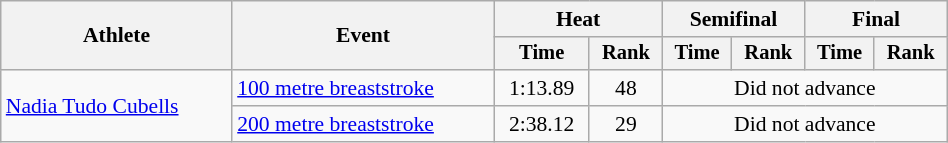<table class="wikitable" style="text-align:center; font-size:90%; width:50%;">
<tr>
<th rowspan="2">Athlete</th>
<th rowspan="2">Event</th>
<th colspan="2">Heat</th>
<th colspan="2">Semifinal</th>
<th colspan="2">Final</th>
</tr>
<tr style="font-size:95%">
<th>Time</th>
<th>Rank</th>
<th>Time</th>
<th>Rank</th>
<th>Time</th>
<th>Rank</th>
</tr>
<tr>
<td align=left rowspan=2><a href='#'>Nadia Tudo Cubells</a></td>
<td align=left><a href='#'>100 metre breaststroke</a></td>
<td>1:13.89</td>
<td>48</td>
<td colspan=4>Did not advance</td>
</tr>
<tr>
<td align=left><a href='#'>200 metre breaststroke</a></td>
<td>2:38.12</td>
<td>29</td>
<td colspan=4>Did not advance</td>
</tr>
</table>
